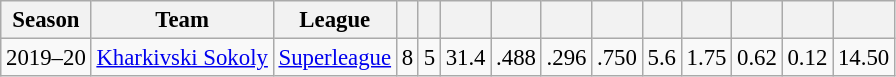<table class="wikitable sortable" style="font-size:95%; text-align:center;">
<tr>
<th>Season</th>
<th>Team</th>
<th>League</th>
<th></th>
<th></th>
<th></th>
<th></th>
<th></th>
<th></th>
<th></th>
<th></th>
<th></th>
<th></th>
<th></th>
</tr>
<tr>
<td>2019–20</td>
<td><a href='#'>Kharkivski Sokoly</a></td>
<td><a href='#'>Superleague</a></td>
<td>8</td>
<td>5</td>
<td>31.4</td>
<td>.488</td>
<td>.296</td>
<td>.750</td>
<td>5.6</td>
<td>1.75</td>
<td>0.62</td>
<td>0.12</td>
<td>14.50</td>
</tr>
</table>
